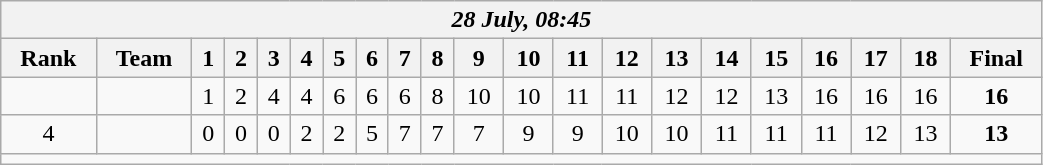<table class=wikitable style="text-align:center; width: 55%">
<tr>
<th colspan=21><em>28 July, 08:45</em></th>
</tr>
<tr>
<th>Rank</th>
<th>Team</th>
<th>1</th>
<th>2</th>
<th>3</th>
<th>4</th>
<th>5</th>
<th>6</th>
<th>7</th>
<th>8</th>
<th>9</th>
<th>10</th>
<th>11</th>
<th>12</th>
<th>13</th>
<th>14</th>
<th>15</th>
<th>16</th>
<th>17</th>
<th>18</th>
<th>Final</th>
</tr>
<tr>
<td></td>
<td align=left><strong></strong></td>
<td>1</td>
<td>2</td>
<td>4</td>
<td>4</td>
<td>6</td>
<td>6</td>
<td>6</td>
<td>8</td>
<td>10</td>
<td>10</td>
<td>11</td>
<td>11</td>
<td>12</td>
<td>12</td>
<td>13</td>
<td>16</td>
<td>16</td>
<td>16</td>
<td><strong>16</strong></td>
</tr>
<tr>
<td>4</td>
<td align=left></td>
<td>0</td>
<td>0</td>
<td>0</td>
<td>2</td>
<td>2</td>
<td>5</td>
<td>7</td>
<td>7</td>
<td>7</td>
<td>9</td>
<td>9</td>
<td>10</td>
<td>10</td>
<td>11</td>
<td>11</td>
<td>11</td>
<td>12</td>
<td>13</td>
<td><strong>13</strong></td>
</tr>
<tr>
<td colspan=21></td>
</tr>
</table>
